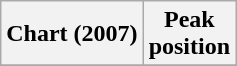<table class="wikitable plainrowheaders" style="text-align:center">
<tr>
<th scope="col">Chart (2007)</th>
<th scope="col">Peak<br>position</th>
</tr>
<tr>
</tr>
</table>
